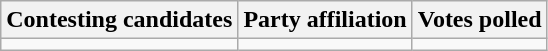<table class="wikitable sortable">
<tr>
<th>Contesting candidates</th>
<th>Party affiliation</th>
<th>Votes polled</th>
</tr>
<tr>
<td></td>
<td></td>
<td></td>
</tr>
</table>
